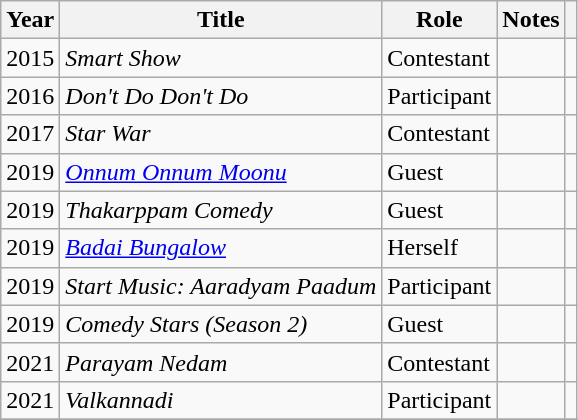<table class="wikitable">
<tr>
<th>Year</th>
<th>Title</th>
<th>Role</th>
<th>Notes</th>
<th></th>
</tr>
<tr>
<td>2015</td>
<td><em>Smart Show</em></td>
<td>Contestant</td>
<td></td>
<td></td>
</tr>
<tr>
<td>2016</td>
<td><em>Don't Do Don't Do</em></td>
<td>Participant</td>
<td></td>
<td></td>
</tr>
<tr>
<td>2017</td>
<td><em>Star War</em></td>
<td>Contestant</td>
<td></td>
<td></td>
</tr>
<tr>
<td>2019</td>
<td><em><a href='#'>Onnum Onnum Moonu</a></em></td>
<td>Guest</td>
<td></td>
<td></td>
</tr>
<tr>
<td>2019</td>
<td><em>Thakarppam Comedy</em></td>
<td>Guest</td>
<td></td>
<td></td>
</tr>
<tr>
<td>2019</td>
<td><em><a href='#'>Badai Bungalow</a></em></td>
<td>Herself</td>
<td></td>
<td></td>
</tr>
<tr>
<td>2019</td>
<td><em>Start Music: Aaradyam Paadum</em></td>
<td>Participant</td>
<td></td>
<td></td>
</tr>
<tr>
<td>2019</td>
<td><em>Comedy Stars (Season 2)</em></td>
<td>Guest</td>
<td></td>
<td></td>
</tr>
<tr>
<td>2021</td>
<td><em>Parayam Nedam</em></td>
<td>Contestant</td>
<td></td>
<td></td>
</tr>
<tr>
<td>2021</td>
<td><em>Valkannadi</em></td>
<td>Participant</td>
<td></td>
<td></td>
</tr>
<tr>
</tr>
</table>
